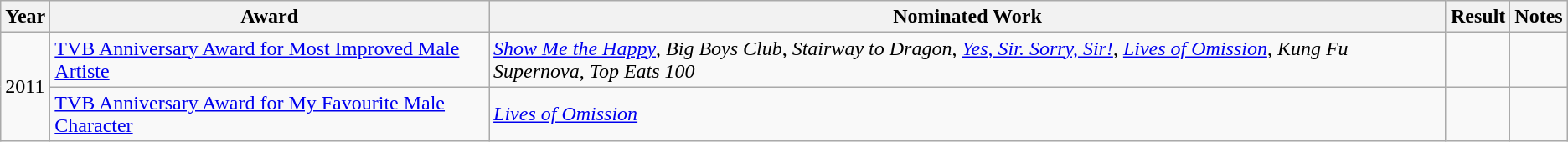<table class="wikitable">
<tr>
<th>Year</th>
<th>Award</th>
<th>Nominated Work</th>
<th>Result</th>
<th>Notes</th>
</tr>
<tr>
<td rowspan=2>2011</td>
<td><a href='#'>TVB Anniversary Award for Most Improved Male Artiste</a></td>
<td><em><a href='#'>Show Me the Happy</a></em>, <em>Big Boys Club</em>, <em>Stairway to Dragon</em>, <em><a href='#'>Yes, Sir. Sorry, Sir!</a></em>, <em><a href='#'>Lives of Omission</a></em>, <em>Kung Fu Supernova</em>, <em>Top Eats 100</em></td>
<td></td>
<td></td>
</tr>
<tr>
<td><a href='#'>TVB Anniversary Award for My Favourite Male Character</a></td>
<td><em><a href='#'>Lives of Omission</a></em></td>
<td></td>
<td></td>
</tr>
</table>
